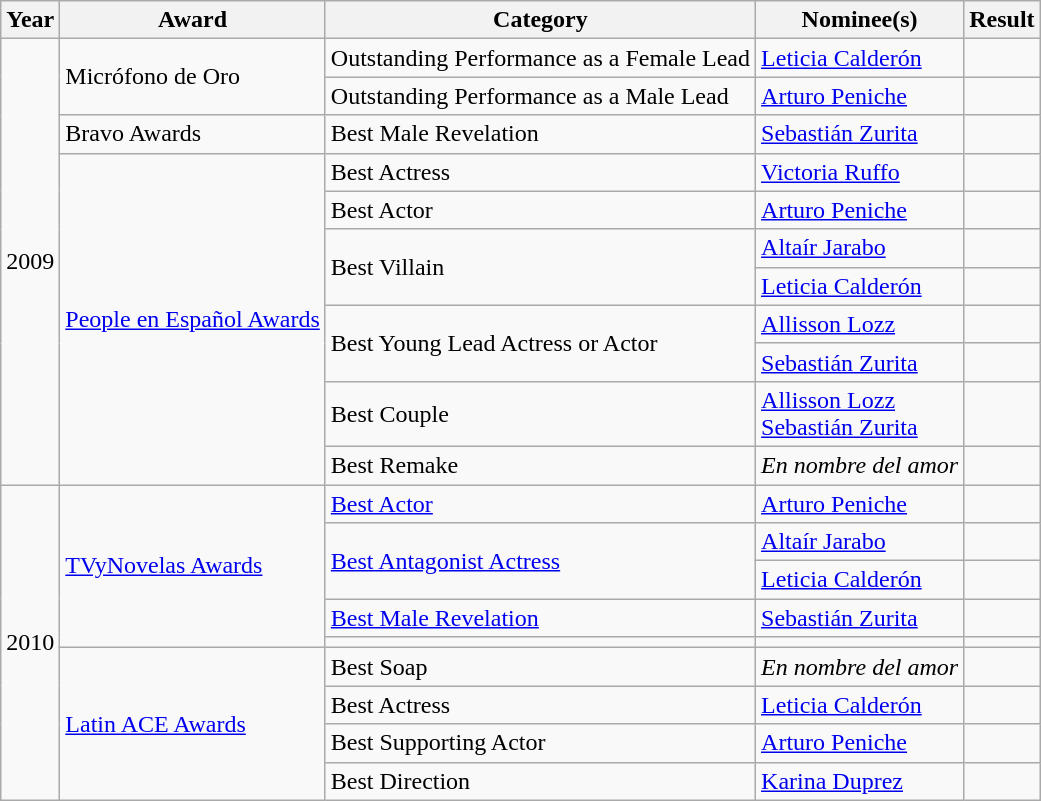<table class="wikitable">
<tr>
<th style="text-align:center;">Year</th>
<th style="text-align:center;">Award</th>
<th style="text-align:center;">Category</th>
<th style="text-align:center;">Nominee(s)</th>
<th style="text-align:center;">Result</th>
</tr>
<tr>
<td rowspan=11>2009</td>
<td rowspan=2>Micrófono de Oro</td>
<td>Outstanding Performance as a Female Lead</td>
<td><a href='#'>Leticia Calderón</a></td>
<td></td>
</tr>
<tr>
<td>Outstanding Performance as a Male Lead</td>
<td><a href='#'>Arturo Peniche</a></td>
<td></td>
</tr>
<tr>
<td>Bravo Awards</td>
<td>Best Male Revelation</td>
<td><a href='#'>Sebastián Zurita</a></td>
<td></td>
</tr>
<tr>
<td rowspan=8><a href='#'>People en Español Awards</a></td>
<td>Best Actress</td>
<td><a href='#'>Victoria Ruffo</a></td>
<td></td>
</tr>
<tr>
<td>Best Actor</td>
<td><a href='#'>Arturo Peniche</a></td>
<td></td>
</tr>
<tr>
<td rowspan=2>Best Villain</td>
<td><a href='#'>Altaír Jarabo</a></td>
<td></td>
</tr>
<tr>
<td><a href='#'>Leticia Calderón</a></td>
<td></td>
</tr>
<tr>
<td rowspan=2>Best Young Lead Actress or Actor</td>
<td><a href='#'>Allisson Lozz</a></td>
<td></td>
</tr>
<tr>
<td><a href='#'>Sebastián Zurita</a></td>
<td></td>
</tr>
<tr>
<td>Best Couple</td>
<td><a href='#'>Allisson Lozz</a> <br> <a href='#'>Sebastián Zurita</a></td>
<td></td>
</tr>
<tr>
<td>Best Remake</td>
<td><em>En nombre del amor</em></td>
<td></td>
</tr>
<tr>
<td rowspan=9>2010</td>
<td rowspan=5><a href='#'>TVyNovelas Awards</a></td>
<td><a href='#'>Best Actor</a></td>
<td><a href='#'>Arturo Peniche</a></td>
<td></td>
</tr>
<tr>
<td rowspan=2><a href='#'>Best Antagonist Actress</a></td>
<td><a href='#'>Altaír Jarabo</a></td>
<td></td>
</tr>
<tr>
<td><a href='#'>Leticia Calderón</a></td>
<td></td>
</tr>
<tr>
<td><a href='#'>Best Male Revelation</a></td>
<td><a href='#'>Sebastián Zurita</a></td>
<td></td>
</tr>
<tr>
<td></td>
<td></td>
<td></td>
</tr>
<tr>
<td rowspan=4><a href='#'>Latin ACE Awards</a></td>
<td>Best Soap</td>
<td><em>En nombre del amor</em></td>
<td></td>
</tr>
<tr>
<td>Best Actress</td>
<td><a href='#'>Leticia Calderón</a></td>
<td></td>
</tr>
<tr>
<td>Best Supporting Actor</td>
<td><a href='#'>Arturo Peniche</a></td>
<td></td>
</tr>
<tr>
<td>Best Direction</td>
<td><a href='#'>Karina Duprez</a></td>
<td></td>
</tr>
</table>
